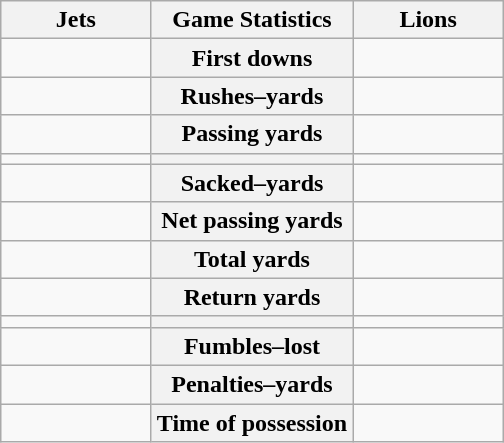<table class="wikitable" style="margin: 1em auto 1em auto">
<tr>
<th style="width:30%;">Jets</th>
<th style="width:40%;">Game Statistics</th>
<th style="width:30%;">Lions</th>
</tr>
<tr>
<td style="text-align:right;"></td>
<th>First downs</th>
<td></td>
</tr>
<tr>
<td style="text-align:right;"></td>
<th>Rushes–yards</th>
<td></td>
</tr>
<tr>
<td style="text-align:right;"></td>
<th>Passing yards</th>
<td></td>
</tr>
<tr>
<td style="text-align:right;"></td>
<th></th>
<td></td>
</tr>
<tr>
<td style="text-align:right;"></td>
<th>Sacked–yards</th>
<td></td>
</tr>
<tr>
<td style="text-align:right;"></td>
<th>Net passing yards</th>
<td></td>
</tr>
<tr>
<td style="text-align:right;"></td>
<th>Total yards</th>
<td></td>
</tr>
<tr>
<td style="text-align:right;"></td>
<th>Return yards</th>
<td></td>
</tr>
<tr>
<td style="text-align:right;"></td>
<th></th>
<td></td>
</tr>
<tr>
<td style="text-align:right;"></td>
<th>Fumbles–lost</th>
<td></td>
</tr>
<tr>
<td style="text-align:right;"></td>
<th>Penalties–yards</th>
<td></td>
</tr>
<tr>
<td style="text-align:right;"></td>
<th>Time of possession</th>
<td></td>
</tr>
</table>
